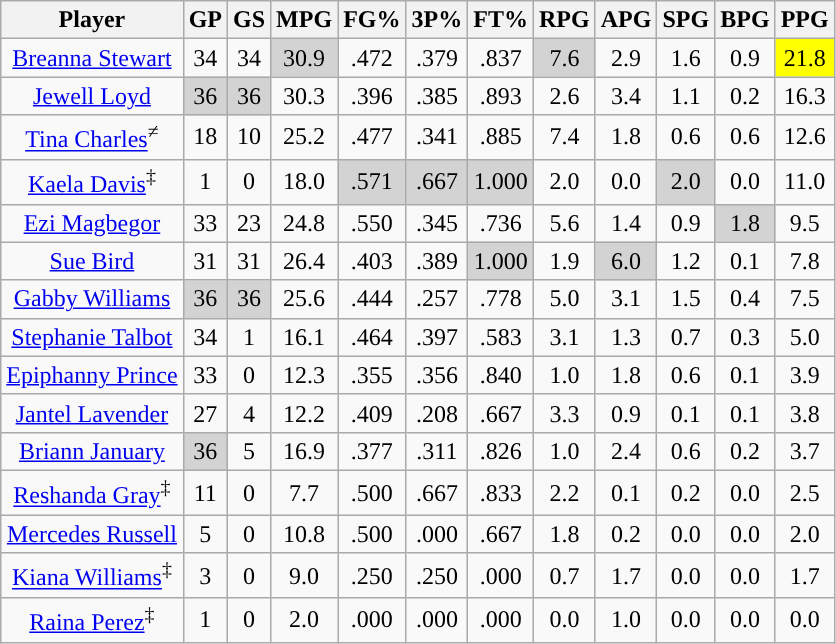<table class="wikitable sortable" style="text-align:center">
<tr>
<th>Player</th>
<th>GP</th>
<th>GS</th>
<th>MPG</th>
<th>FG%</th>
<th>3P%</th>
<th>FT%</th>
<th>RPG</th>
<th>APG</th>
<th>SPG</th>
<th>BPG</th>
<th>PPG</th>
</tr>
<tr>
<td><a href='#'>Breanna Stewart</a></td>
<td>34</td>
<td>34</td>
<td style="background:#D3D3D3;">30.9</td>
<td>.472</td>
<td>.379</td>
<td>.837</td>
<td style="background:#D3D3D3;">7.6</td>
<td>2.9</td>
<td>1.6</td>
<td>0.9</td>
<td style="background:yellow;">21.8</td>
</tr>
<tr>
<td><a href='#'>Jewell Loyd</a></td>
<td style="background:#D3D3D3;">36</td>
<td style="background:#D3D3D3;">36</td>
<td>30.3</td>
<td>.396</td>
<td>.385</td>
<td>.893</td>
<td>2.6</td>
<td>3.4</td>
<td>1.1</td>
<td>0.2</td>
<td>16.3</td>
</tr>
<tr>
<td><a href='#'>Tina Charles</a><sup>≠</sup></td>
<td>18</td>
<td>10</td>
<td>25.2</td>
<td>.477</td>
<td>.341</td>
<td>.885</td>
<td>7.4</td>
<td>1.8</td>
<td>0.6</td>
<td>0.6</td>
<td>12.6</td>
</tr>
<tr>
<td><a href='#'>Kaela Davis</a><sup>‡</sup></td>
<td>1</td>
<td>0</td>
<td>18.0</td>
<td style="background:#D3D3D3;">.571</td>
<td style="background:#D3D3D3;">.667</td>
<td style="background:#D3D3D3;">1.000</td>
<td>2.0</td>
<td>0.0</td>
<td style="background:#D3D3D3;">2.0</td>
<td>0.0</td>
<td>11.0</td>
</tr>
<tr>
<td><a href='#'>Ezi Magbegor</a></td>
<td>33</td>
<td>23</td>
<td>24.8</td>
<td>.550</td>
<td>.345</td>
<td>.736</td>
<td>5.6</td>
<td>1.4</td>
<td>0.9</td>
<td style="background:#D3D3D3;">1.8</td>
<td>9.5</td>
</tr>
<tr>
<td><a href='#'>Sue Bird</a></td>
<td>31</td>
<td>31</td>
<td>26.4</td>
<td>.403</td>
<td>.389</td>
<td style="background:#D3D3D3;">1.000</td>
<td>1.9</td>
<td style="background:#D3D3D3;">6.0</td>
<td>1.2</td>
<td>0.1</td>
<td>7.8</td>
</tr>
<tr>
<td><a href='#'>Gabby Williams</a></td>
<td style="background:#D3D3D3;">36</td>
<td style="background:#D3D3D3;">36</td>
<td>25.6</td>
<td>.444</td>
<td>.257</td>
<td>.778</td>
<td>5.0</td>
<td>3.1</td>
<td>1.5</td>
<td>0.4</td>
<td>7.5</td>
</tr>
<tr>
<td><a href='#'>Stephanie Talbot</a></td>
<td>34</td>
<td>1</td>
<td>16.1</td>
<td>.464</td>
<td>.397</td>
<td>.583</td>
<td>3.1</td>
<td>1.3</td>
<td>0.7</td>
<td>0.3</td>
<td>5.0</td>
</tr>
<tr>
<td><a href='#'>Epiphanny Prince</a></td>
<td>33</td>
<td>0</td>
<td>12.3</td>
<td>.355</td>
<td>.356</td>
<td>.840</td>
<td>1.0</td>
<td>1.8</td>
<td>0.6</td>
<td>0.1</td>
<td>3.9</td>
</tr>
<tr>
<td><a href='#'>Jantel Lavender</a></td>
<td>27</td>
<td>4</td>
<td>12.2</td>
<td>.409</td>
<td>.208</td>
<td>.667</td>
<td>3.3</td>
<td>0.9</td>
<td>0.1</td>
<td>0.1</td>
<td>3.8</td>
</tr>
<tr>
<td><a href='#'>Briann January</a></td>
<td style="background:#D3D3D3;">36</td>
<td>5</td>
<td>16.9</td>
<td>.377</td>
<td>.311</td>
<td>.826</td>
<td>1.0</td>
<td>2.4</td>
<td>0.6</td>
<td>0.2</td>
<td>3.7</td>
</tr>
<tr>
<td><a href='#'>Reshanda Gray</a><sup>‡</sup></td>
<td>11</td>
<td>0</td>
<td>7.7</td>
<td>.500</td>
<td>.667</td>
<td>.833</td>
<td>2.2</td>
<td>0.1</td>
<td>0.2</td>
<td>0.0</td>
<td>2.5</td>
</tr>
<tr>
<td><a href='#'>Mercedes Russell</a></td>
<td>5</td>
<td>0</td>
<td>10.8</td>
<td>.500</td>
<td>.000</td>
<td>.667</td>
<td>1.8</td>
<td>0.2</td>
<td>0.0</td>
<td>0.0</td>
<td>2.0</td>
</tr>
<tr>
<td><a href='#'>Kiana Williams</a><sup>‡</sup></td>
<td>3</td>
<td>0</td>
<td>9.0</td>
<td>.250</td>
<td>.250</td>
<td>.000</td>
<td>0.7</td>
<td>1.7</td>
<td>0.0</td>
<td>0.0</td>
<td>1.7</td>
</tr>
<tr>
<td><a href='#'>Raina Perez</a><sup>‡</sup></td>
<td>1</td>
<td>0</td>
<td>2.0</td>
<td>.000</td>
<td>.000</td>
<td>.000</td>
<td>0.0</td>
<td>1.0</td>
<td>0.0</td>
<td>0.0</td>
<td>0.0</td>
</tr>
</table>
